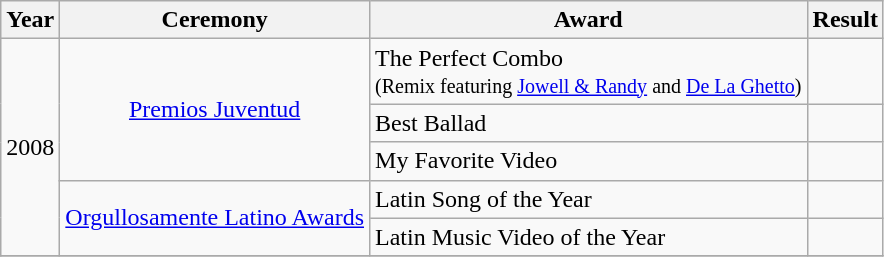<table class="wikitable">
<tr>
<th>Year</th>
<th>Ceremony</th>
<th>Award</th>
<th>Result</th>
</tr>
<tr>
<td rowspan="5" align="center">2008</td>
<td rowspan="3" align="center"><a href='#'>Premios Juventud</a></td>
<td align="left">The Perfect Combo <br><small>(Remix featuring <a href='#'>Jowell & Randy</a> and <a href='#'>De La Ghetto</a>)</small></td>
<td></td>
</tr>
<tr>
<td align="left">Best Ballad</td>
<td></td>
</tr>
<tr>
<td align="left">My Favorite Video</td>
<td></td>
</tr>
<tr>
<td rowspan="2" align="center"><a href='#'>Orgullosamente Latino Awards</a></td>
<td align="left">Latin Song of the Year</td>
<td></td>
</tr>
<tr>
<td align="left">Latin Music Video of the Year</td>
<td></td>
</tr>
<tr>
</tr>
</table>
